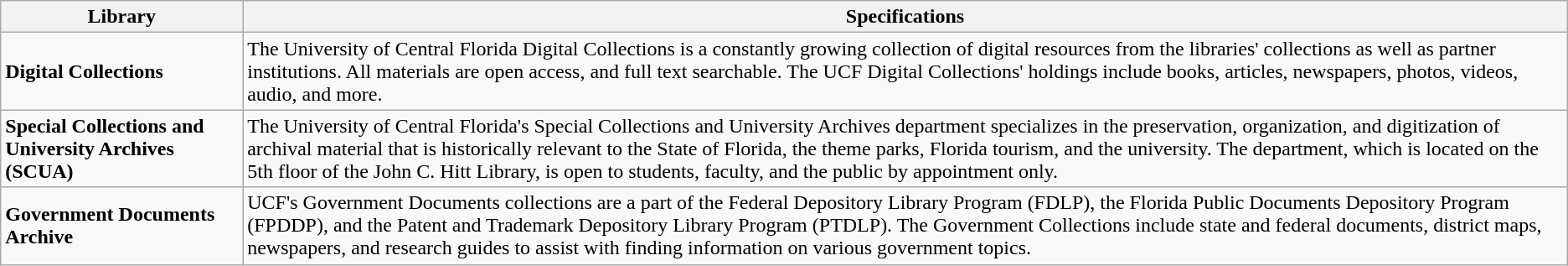<table class="wikitable">
<tr>
<th>Library</th>
<th>Specifications</th>
</tr>
<tr>
<td><strong>Digital Collections</strong></td>
<td>The University of Central Florida Digital Collections is a constantly growing collection of digital resources from the libraries' collections as well as partner institutions. All materials are open access, and full text searchable. The UCF Digital Collections' holdings include books, articles, newspapers, photos, videos, audio, and more.</td>
</tr>
<tr>
<td><strong>Special Collections and University Archives (SCUA)</strong></td>
<td>The University of Central Florida's Special Collections and University Archives department specializes in the preservation, organization, and digitization of archival material that is historically relevant to the State of Florida, the theme parks, Florida tourism, and the university. The department, which is located on the 5th floor of the John C. Hitt Library, is open to students, faculty, and the public by appointment only.</td>
</tr>
<tr>
<td><strong>Government Documents Archive</strong></td>
<td>UCF's Government Documents collections are a part of the Federal Depository Library Program (FDLP), the Florida Public Documents Depository Program (FPDDP), and the Patent and Trademark Depository Library Program (PTDLP). The Government Collections include state and federal documents, district maps, newspapers, and research guides to assist with finding information on various government topics.</td>
</tr>
</table>
